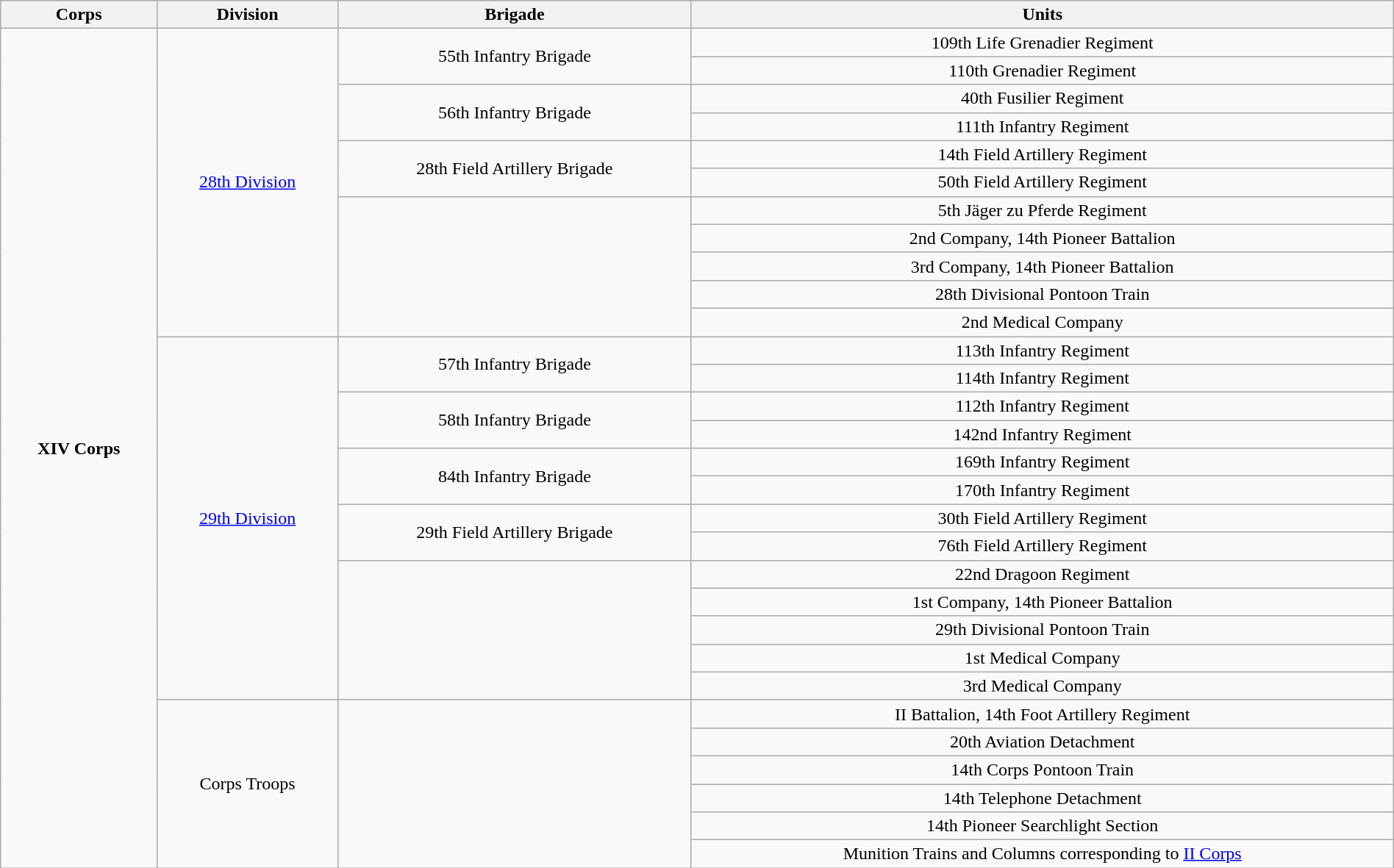<table class="wikitable collapsible collapsed" style="text-align:center; width:100%;">
<tr>
<th>Corps</th>
<th>Division</th>
<th>Brigade</th>
<th>Units</th>
</tr>
<tr>
<td ROWSPAN=30><strong>XIV Corps</strong></td>
<td ROWSPAN=11><a href='#'>28th Division</a></td>
<td ROWSPAN=2>55th Infantry Brigade</td>
<td>109th Life Grenadier Regiment</td>
</tr>
<tr>
<td>110th Grenadier Regiment</td>
</tr>
<tr>
<td ROWSPAN=2>56th Infantry Brigade</td>
<td>40th Fusilier Regiment</td>
</tr>
<tr>
<td>111th Infantry Regiment</td>
</tr>
<tr>
<td ROWSPAN=2>28th Field Artillery Brigade</td>
<td>14th Field Artillery Regiment</td>
</tr>
<tr>
<td>50th Field Artillery Regiment</td>
</tr>
<tr>
<td ROWSPAN=5></td>
<td>5th Jäger zu Pferde Regiment</td>
</tr>
<tr>
<td>2nd Company, 14th Pioneer Battalion</td>
</tr>
<tr>
<td>3rd Company, 14th Pioneer Battalion</td>
</tr>
<tr>
<td>28th Divisional Pontoon Train</td>
</tr>
<tr>
<td>2nd Medical Company</td>
</tr>
<tr>
<td ROWSPAN=13><a href='#'>29th Division</a></td>
<td ROWSPAN=2>57th Infantry Brigade</td>
<td>113th Infantry Regiment</td>
</tr>
<tr>
<td>114th Infantry Regiment</td>
</tr>
<tr>
<td ROWSPAN=2>58th Infantry Brigade</td>
<td>112th Infantry Regiment</td>
</tr>
<tr>
<td>142nd Infantry Regiment</td>
</tr>
<tr>
<td ROWSPAN=2>84th Infantry Brigade</td>
<td>169th Infantry Regiment</td>
</tr>
<tr>
<td>170th Infantry Regiment</td>
</tr>
<tr>
<td ROWSPAN=2>29th Field Artillery Brigade</td>
<td>30th Field Artillery Regiment</td>
</tr>
<tr>
<td>76th Field Artillery Regiment</td>
</tr>
<tr>
<td ROWSPAN=5></td>
<td>22nd Dragoon Regiment</td>
</tr>
<tr>
<td>1st Company, 14th Pioneer Battalion</td>
</tr>
<tr>
<td>29th Divisional Pontoon Train</td>
</tr>
<tr>
<td>1st Medical Company</td>
</tr>
<tr>
<td>3rd Medical Company</td>
</tr>
<tr>
<td ROWSPAN=6>Corps Troops</td>
<td ROWSPAN=6></td>
<td>II Battalion, 14th Foot Artillery Regiment</td>
</tr>
<tr>
<td>20th Aviation Detachment</td>
</tr>
<tr>
<td>14th Corps Pontoon Train</td>
</tr>
<tr>
<td>14th Telephone Detachment</td>
</tr>
<tr>
<td>14th Pioneer Searchlight Section</td>
</tr>
<tr>
<td>Munition Trains and Columns corresponding to <a href='#'>II Corps</a></td>
</tr>
</table>
